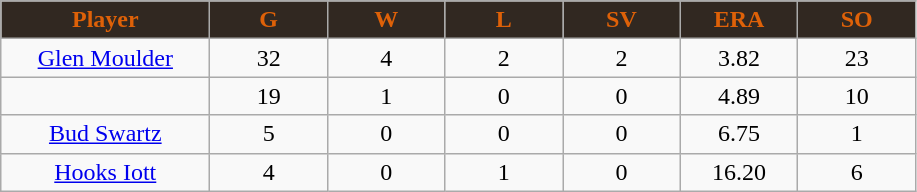<table class="wikitable sortable">
<tr>
<th style="background:#312821;color:#de6108;" width="16%">Player</th>
<th style="background:#312821;color:#de6108;" width="9%">G</th>
<th style="background:#312821;color:#de6108;" width="9%">W</th>
<th style="background:#312821;color:#de6108;" width="9%">L</th>
<th style="background:#312821;color:#de6108;" width="9%">SV</th>
<th style="background:#312821;color:#de6108;" width="9%">ERA</th>
<th style="background:#312821;color:#de6108;" width="9%">SO</th>
</tr>
<tr align="center">
<td><a href='#'>Glen Moulder</a></td>
<td>32</td>
<td>4</td>
<td>2</td>
<td>2</td>
<td>3.82</td>
<td>23</td>
</tr>
<tr align="center">
<td></td>
<td>19</td>
<td>1</td>
<td>0</td>
<td>0</td>
<td>4.89</td>
<td>10</td>
</tr>
<tr align="center">
<td><a href='#'>Bud Swartz</a></td>
<td>5</td>
<td>0</td>
<td>0</td>
<td>0</td>
<td>6.75</td>
<td>1</td>
</tr>
<tr align="center">
<td><a href='#'>Hooks Iott</a></td>
<td>4</td>
<td>0</td>
<td>1</td>
<td>0</td>
<td>16.20</td>
<td>6</td>
</tr>
</table>
